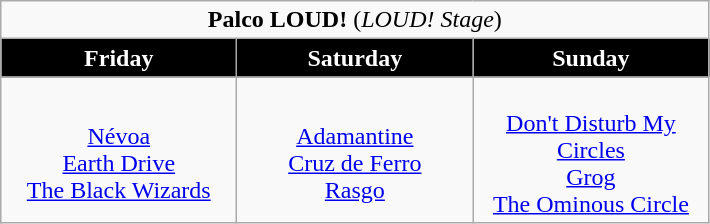<table class="wikitable">
<tr>
<td colspan=3 align="center"><strong>Palco LOUD!</strong> (<em>LOUD! Stage</em>)</td>
</tr>
<tr>
<th width=150px style="background:black; color:white">Friday</th>
<th width=150px style="background:black; color:white">Saturday</th>
<th width=150px style="background:black; color:white">Sunday</th>
</tr>
<tr>
<td style="text-align: center;"><br><a href='#'>Névoa</a><br>
<a href='#'>Earth Drive</a><br>
<a href='#'>The Black Wizards</a></td>
<td style="text-align: center;"><br><a href='#'>Adamantine</a><br>
<a href='#'>Cruz de Ferro</a><br>
<a href='#'>Rasgo</a></td>
<td style="text-align: center;"><br><a href='#'>Don't Disturb My Circles</a><br>
<a href='#'>Grog</a><br>
<a href='#'>The Ominous Circle</a></td>
</tr>
</table>
